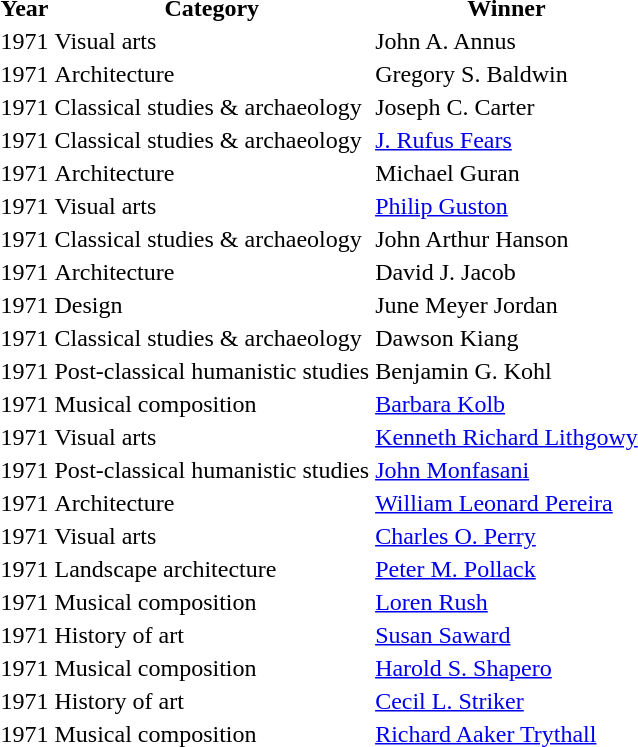<table class="sortable">
<tr>
<th>Year</th>
<th>Category</th>
<th>Winner</th>
<th></th>
</tr>
<tr>
<td>1971</td>
<td>Visual arts</td>
<td>John A. Annus</td>
</tr>
<tr>
<td>1971</td>
<td>Architecture</td>
<td>Gregory S. Baldwin</td>
</tr>
<tr>
<td>1971</td>
<td>Classical studies & archaeology</td>
<td>Joseph C. Carter</td>
</tr>
<tr>
<td>1971</td>
<td>Classical studies & archaeology</td>
<td><a href='#'>J. Rufus Fears</a></td>
</tr>
<tr>
<td>1971</td>
<td>Architecture</td>
<td>Michael Guran</td>
</tr>
<tr>
<td>1971</td>
<td>Visual arts</td>
<td><a href='#'>Philip Guston</a></td>
</tr>
<tr>
<td>1971</td>
<td>Classical studies & archaeology</td>
<td>John Arthur Hanson</td>
</tr>
<tr>
<td>1971</td>
<td>Architecture</td>
<td>David J. Jacob</td>
</tr>
<tr>
<td>1971</td>
<td>Design</td>
<td>June Meyer Jordan</td>
</tr>
<tr>
<td>1971</td>
<td>Classical studies & archaeology</td>
<td>Dawson Kiang</td>
</tr>
<tr>
<td>1971</td>
<td>Post-classical humanistic studies</td>
<td>Benjamin G. Kohl</td>
</tr>
<tr>
<td>1971</td>
<td>Musical composition</td>
<td><a href='#'>Barbara Kolb</a></td>
</tr>
<tr>
<td>1971</td>
<td>Visual arts</td>
<td><a href='#'>Kenneth Richard Lithgowy</a></td>
</tr>
<tr>
<td>1971</td>
<td>Post-classical humanistic studies</td>
<td><a href='#'>John Monfasani</a></td>
</tr>
<tr>
<td>1971</td>
<td>Architecture</td>
<td><a href='#'>William Leonard Pereira</a></td>
</tr>
<tr>
<td>1971</td>
<td>Visual arts</td>
<td><a href='#'>Charles O. Perry</a></td>
</tr>
<tr>
<td>1971</td>
<td>Landscape architecture</td>
<td><a href='#'>Peter M. Pollack</a></td>
</tr>
<tr>
<td>1971</td>
<td>Musical composition</td>
<td><a href='#'>Loren Rush</a></td>
</tr>
<tr>
<td>1971</td>
<td>History of art</td>
<td><a href='#'>Susan Saward</a></td>
</tr>
<tr>
<td>1971</td>
<td>Musical composition</td>
<td><a href='#'>Harold S. Shapero</a></td>
</tr>
<tr>
<td>1971</td>
<td>History of art</td>
<td><a href='#'>Cecil L. Striker</a></td>
</tr>
<tr>
<td>1971</td>
<td>Musical composition</td>
<td><a href='#'>Richard Aaker Trythall</a></td>
</tr>
</table>
